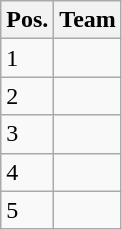<table class="wikitable">
<tr>
<th>Pos.</th>
<th>Team</th>
</tr>
<tr>
<td>1</td>
<td></td>
</tr>
<tr>
<td>2</td>
<td></td>
</tr>
<tr>
<td>3</td>
<td></td>
</tr>
<tr>
<td>4</td>
<td></td>
</tr>
<tr>
<td>5</td>
<td></td>
</tr>
</table>
